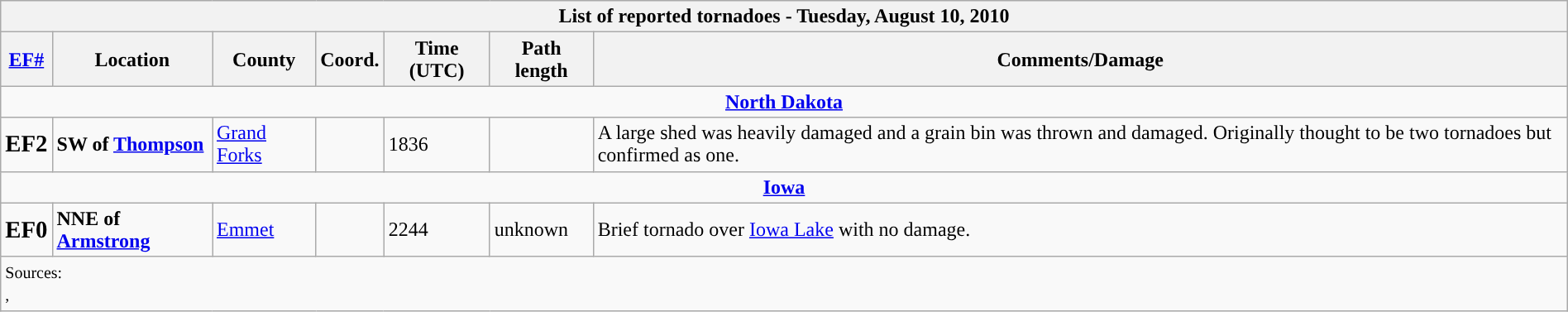<table class="wikitable collapsible" width="100%">
<tr>
<th colspan="7">List of reported tornadoes - Tuesday, August 10, 2010</th>
</tr>
<tr>
<th><a href='#'>EF#</a></th>
<th>Location</th>
<th>County</th>
<th>Coord.</th>
<th>Time (UTC)</th>
<th>Path length</th>
<th>Comments/Damage</th>
</tr>
<tr>
<td colspan="7" align=center><strong><a href='#'>North Dakota</a></strong></td>
</tr>
<tr>
<td><big><strong>EF2</strong></big></td>
<td><strong>SW of <a href='#'>Thompson</a></strong></td>
<td><a href='#'>Grand Forks</a></td>
<td></td>
<td>1836</td>
<td></td>
<td>A large shed was heavily damaged and a grain bin was thrown and damaged. Originally thought to be two tornadoes but confirmed as one.</td>
</tr>
<tr>
<td colspan="7" align=center><strong><a href='#'>Iowa</a></strong></td>
</tr>
<tr>
<td><big><strong>EF0</strong></big></td>
<td><strong>NNE of <a href='#'>Armstrong</a></strong></td>
<td><a href='#'>Emmet</a></td>
<td></td>
<td>2244</td>
<td>unknown</td>
<td>Brief tornado over <a href='#'>Iowa Lake</a> with no damage.</td>
</tr>
<tr>
<td colspan="7"><small>Sources:<br>, </small></td>
</tr>
</table>
